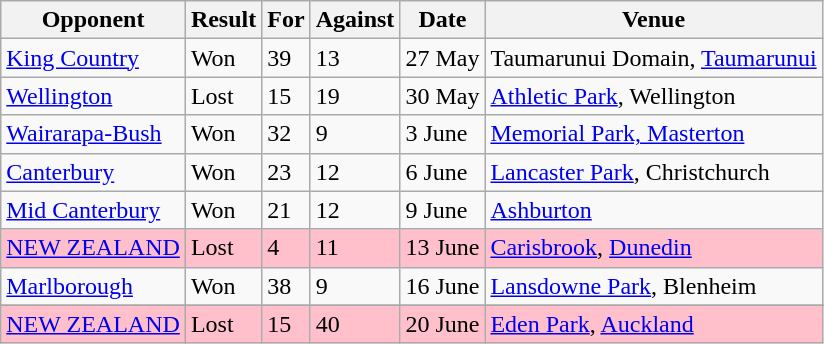<table class="wikitable">
<tr>
<th>Opponent</th>
<th>Result</th>
<th>For</th>
<th>Against</th>
<th>Date</th>
<th>Venue</th>
</tr>
<tr>
<td><a href='#'>King Country</a></td>
<td>Won</td>
<td>39</td>
<td>13</td>
<td>27 May</td>
<td>Taumarunui Domain, <a href='#'>Taumarunui</a></td>
</tr>
<tr>
<td><a href='#'>Wellington</a></td>
<td>Lost</td>
<td>15</td>
<td>19</td>
<td>30 May</td>
<td><a href='#'>Athletic Park</a>, Wellington</td>
</tr>
<tr>
<td><a href='#'>Wairarapa-Bush</a></td>
<td>Won</td>
<td>32</td>
<td>9</td>
<td>3 June</td>
<td><a href='#'>Memorial Park, Masterton</a></td>
</tr>
<tr>
<td><a href='#'>Canterbury</a></td>
<td>Won</td>
<td>23</td>
<td>12</td>
<td>6 June</td>
<td><a href='#'>Lancaster Park</a>, Christchurch</td>
</tr>
<tr>
<td><a href='#'>Mid Canterbury</a></td>
<td>Won</td>
<td>21</td>
<td>12</td>
<td>9 June</td>
<td><a href='#'>Ashburton</a></td>
</tr>
<tr style="background:pink">
<td><a href='#'>NEW ZEALAND</a></td>
<td>Lost</td>
<td>4</td>
<td>11</td>
<td>13 June</td>
<td><a href='#'>Carisbrook</a>, <a href='#'>Dunedin</a></td>
</tr>
<tr>
<td><a href='#'>Marlborough</a></td>
<td>Won</td>
<td>38</td>
<td>9</td>
<td>16 June</td>
<td><a href='#'>Lansdowne Park</a>, Blenheim</td>
</tr>
<tr>
</tr>
<tr style="background:pink">
<td><a href='#'>NEW ZEALAND</a></td>
<td>Lost</td>
<td>15</td>
<td>40</td>
<td>20 June</td>
<td><a href='#'>Eden Park</a>, <a href='#'>Auckland</a></td>
</tr>
</table>
